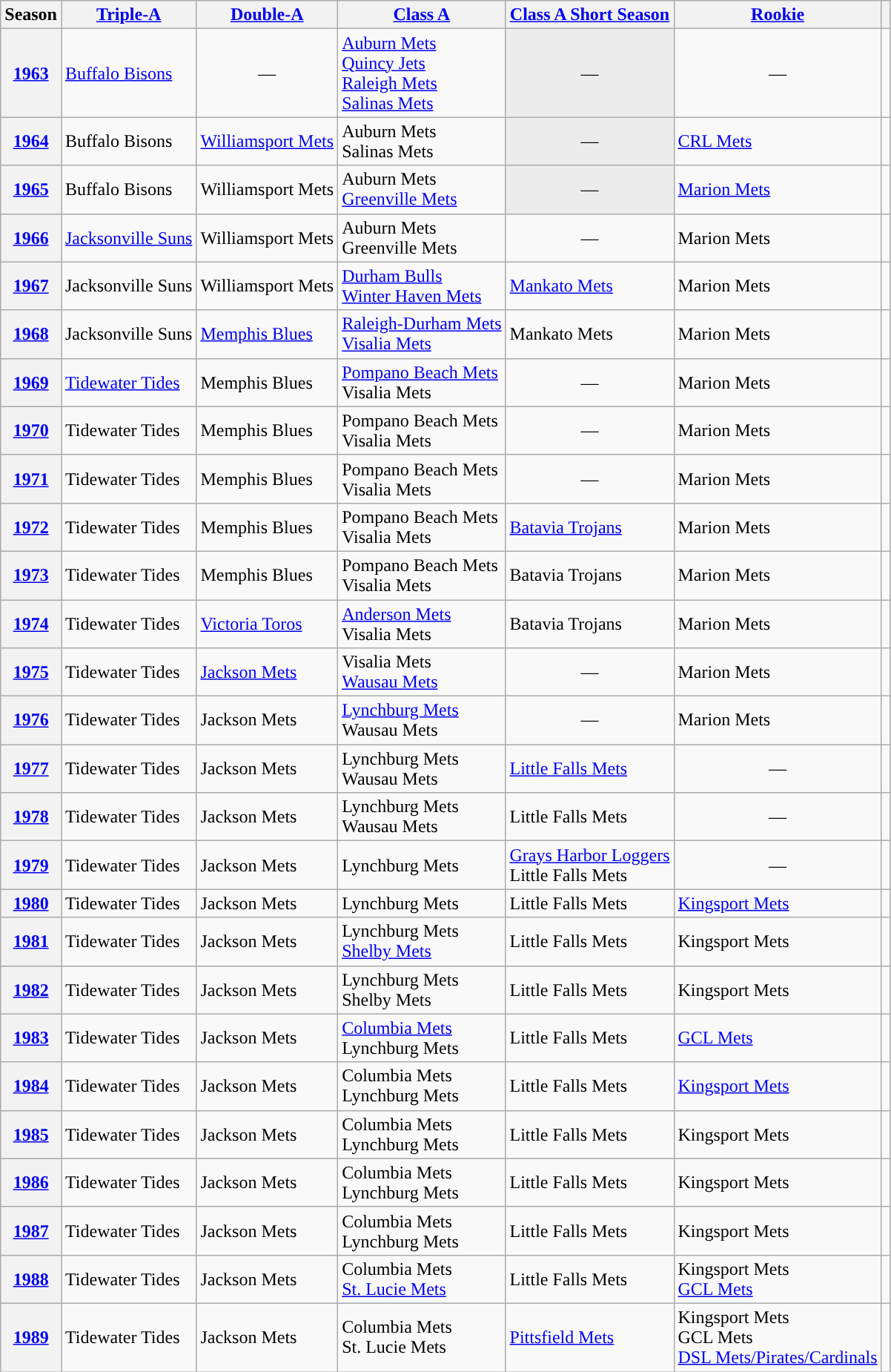<table class="wikitable plainrowheaders">
<tr>
<th scope="col">Season</th>
<th scope="col"><a href='#'><span>Triple-A</span></a></th>
<th scope="col"><a href='#'><span>Double-A</span></a></th>
<th scope="col"><a href='#'><span>Class A</span></a></th>
<th scope="col"><a href='#'><span>Class A Short Season</span></a></th>
<th scope="col"><a href='#'><span>Rookie</span></a></th>
<th scope="col"></th>
</tr>
<tr>
<th scope="row" style="text-align:center"><a href='#'>1963</a></th>
<td><a href='#'>Buffalo Bisons</a></td>
<td align="center">—</td>
<td><a href='#'>Auburn Mets</a><br><a href='#'>Quincy Jets</a><br><a href='#'>Raleigh Mets</a><br><a href='#'>Salinas Mets</a></td>
<td style="background:#ececec" align="center">—</td>
<td align="center">—</td>
<td align="center"></td>
</tr>
<tr>
<th scope="row" style="text-align:center"><a href='#'>1964</a></th>
<td>Buffalo Bisons</td>
<td><a href='#'>Williamsport Mets</a></td>
<td>Auburn Mets<br>Salinas Mets</td>
<td style="background:#ececec" align="center">—</td>
<td><a href='#'>CRL Mets</a></td>
<td align="center"></td>
</tr>
<tr>
<th scope="row" style="text-align:center"><a href='#'>1965</a></th>
<td>Buffalo Bisons</td>
<td>Williamsport Mets</td>
<td>Auburn Mets<br><a href='#'>Greenville Mets</a></td>
<td style="background:#ececec" align="center">—</td>
<td><a href='#'>Marion Mets</a></td>
<td align="center"></td>
</tr>
<tr>
<th scope="row" style="text-align:center"><a href='#'>1966</a></th>
<td><a href='#'>Jacksonville Suns</a></td>
<td>Williamsport Mets</td>
<td>Auburn Mets<br>Greenville Mets</td>
<td align="center">—</td>
<td>Marion Mets</td>
<td align="center"></td>
</tr>
<tr>
<th scope="row" style="text-align:center"><a href='#'>1967</a></th>
<td>Jacksonville Suns</td>
<td>Williamsport Mets</td>
<td><a href='#'>Durham Bulls</a><br><a href='#'>Winter Haven Mets</a></td>
<td><a href='#'>Mankato Mets</a></td>
<td>Marion Mets</td>
<td align="center"></td>
</tr>
<tr>
<th scope="row" style="text-align:center"><a href='#'>1968</a></th>
<td>Jacksonville Suns</td>
<td><a href='#'>Memphis Blues</a></td>
<td><a href='#'>Raleigh-Durham Mets</a><br><a href='#'>Visalia Mets</a></td>
<td>Mankato Mets</td>
<td>Marion Mets</td>
<td align="center"></td>
</tr>
<tr>
<th scope="row" style="text-align:center"><a href='#'>1969</a></th>
<td><a href='#'>Tidewater Tides</a></td>
<td>Memphis Blues</td>
<td><a href='#'>Pompano Beach Mets</a><br>Visalia Mets</td>
<td align="center">—</td>
<td>Marion Mets</td>
<td align="center"></td>
</tr>
<tr>
<th scope="row" style="text-align:center"><a href='#'>1970</a></th>
<td>Tidewater Tides</td>
<td>Memphis Blues</td>
<td>Pompano Beach Mets<br>Visalia Mets</td>
<td align="center">—</td>
<td>Marion Mets</td>
<td align="center"></td>
</tr>
<tr>
<th scope="row" style="text-align:center"><a href='#'>1971</a></th>
<td>Tidewater Tides</td>
<td>Memphis Blues</td>
<td>Pompano Beach Mets<br>Visalia Mets</td>
<td align="center">—</td>
<td>Marion Mets</td>
<td align="center"></td>
</tr>
<tr>
<th scope="row" style="text-align:center"><a href='#'>1972</a></th>
<td>Tidewater Tides</td>
<td>Memphis Blues</td>
<td>Pompano Beach Mets<br>Visalia Mets</td>
<td><a href='#'>Batavia Trojans</a></td>
<td>Marion Mets</td>
<td align="center"></td>
</tr>
<tr>
<th scope="row" style="text-align:center"><a href='#'>1973</a></th>
<td>Tidewater Tides</td>
<td>Memphis Blues</td>
<td>Pompano Beach Mets<br>Visalia Mets</td>
<td>Batavia Trojans</td>
<td>Marion Mets</td>
<td align="center"></td>
</tr>
<tr>
<th scope="row" style="text-align:center"><a href='#'>1974</a></th>
<td>Tidewater Tides</td>
<td><a href='#'>Victoria Toros</a></td>
<td><a href='#'>Anderson Mets</a><br>Visalia Mets</td>
<td>Batavia Trojans</td>
<td>Marion Mets</td>
<td align="center"></td>
</tr>
<tr>
<th scope="row" style="text-align:center"><a href='#'>1975</a></th>
<td>Tidewater Tides</td>
<td><a href='#'>Jackson Mets</a></td>
<td>Visalia Mets<br><a href='#'>Wausau Mets</a></td>
<td align="center">—</td>
<td>Marion Mets</td>
<td align="center"></td>
</tr>
<tr>
<th scope="row" style="text-align:center"><a href='#'>1976</a></th>
<td>Tidewater Tides</td>
<td>Jackson Mets</td>
<td><a href='#'>Lynchburg Mets</a><br>Wausau Mets</td>
<td align="center">—</td>
<td>Marion Mets</td>
<td align="center"></td>
</tr>
<tr>
<th scope="row" style="text-align:center"><a href='#'>1977</a></th>
<td>Tidewater Tides</td>
<td>Jackson Mets</td>
<td>Lynchburg Mets<br>Wausau Mets</td>
<td><a href='#'>Little Falls Mets</a></td>
<td align="center">—</td>
<td align="center"></td>
</tr>
<tr>
<th scope="row" style="text-align:center"><a href='#'>1978</a></th>
<td>Tidewater Tides</td>
<td>Jackson Mets</td>
<td>Lynchburg Mets<br>Wausau Mets</td>
<td>Little Falls Mets</td>
<td align="center">—</td>
<td align="center"></td>
</tr>
<tr>
<th scope="row" style="text-align:center"><a href='#'>1979</a></th>
<td>Tidewater Tides</td>
<td>Jackson Mets</td>
<td>Lynchburg Mets</td>
<td><a href='#'>Grays Harbor Loggers</a><br>Little Falls Mets</td>
<td align="center">—</td>
<td align="center"></td>
</tr>
<tr>
<th scope="row" style="text-align:center"><a href='#'>1980</a></th>
<td>Tidewater Tides</td>
<td>Jackson Mets</td>
<td>Lynchburg Mets</td>
<td>Little Falls Mets</td>
<td><a href='#'>Kingsport Mets</a></td>
<td align="center"></td>
</tr>
<tr>
<th scope="row" style="text-align:center"><a href='#'>1981</a></th>
<td>Tidewater Tides</td>
<td>Jackson Mets</td>
<td>Lynchburg Mets<br><a href='#'>Shelby Mets</a></td>
<td>Little Falls Mets</td>
<td>Kingsport Mets</td>
<td align="center"></td>
</tr>
<tr>
<th scope="row" style="text-align:center"><a href='#'>1982</a></th>
<td>Tidewater Tides</td>
<td>Jackson Mets</td>
<td>Lynchburg Mets<br>Shelby Mets</td>
<td>Little Falls Mets</td>
<td>Kingsport Mets</td>
<td align="center"></td>
</tr>
<tr>
<th scope="row" style="text-align:center"><a href='#'>1983</a></th>
<td>Tidewater Tides</td>
<td>Jackson Mets</td>
<td><a href='#'>Columbia Mets</a><br>Lynchburg Mets</td>
<td>Little Falls Mets</td>
<td><a href='#'>GCL Mets</a></td>
<td align="center"></td>
</tr>
<tr>
<th scope="row" style="text-align:center"><a href='#'>1984</a></th>
<td>Tidewater Tides</td>
<td>Jackson Mets</td>
<td>Columbia Mets<br>Lynchburg Mets</td>
<td>Little Falls Mets</td>
<td><a href='#'>Kingsport Mets</a></td>
<td align="center"></td>
</tr>
<tr>
<th scope="row" style="text-align:center"><a href='#'>1985</a></th>
<td>Tidewater Tides</td>
<td>Jackson Mets</td>
<td>Columbia Mets<br>Lynchburg Mets</td>
<td>Little Falls Mets</td>
<td>Kingsport Mets</td>
<td align="center"></td>
</tr>
<tr>
<th scope="row" style="text-align:center"><a href='#'>1986</a></th>
<td>Tidewater Tides</td>
<td>Jackson Mets</td>
<td>Columbia Mets<br>Lynchburg Mets</td>
<td>Little Falls Mets</td>
<td>Kingsport Mets</td>
<td align="center"></td>
</tr>
<tr>
<th scope="row" style="text-align:center"><a href='#'>1987</a></th>
<td>Tidewater Tides</td>
<td>Jackson Mets</td>
<td>Columbia Mets<br>Lynchburg Mets</td>
<td>Little Falls Mets</td>
<td>Kingsport Mets</td>
<td align="center"></td>
</tr>
<tr>
<th scope="row" style="text-align:center"><a href='#'>1988</a></th>
<td>Tidewater Tides</td>
<td>Jackson Mets</td>
<td>Columbia Mets<br><a href='#'>St. Lucie Mets</a></td>
<td>Little Falls Mets</td>
<td>Kingsport Mets<br><a href='#'>GCL Mets</a></td>
<td align="center"></td>
</tr>
<tr>
<th scope="row" style="text-align:center"><a href='#'>1989</a></th>
<td>Tidewater Tides</td>
<td>Jackson Mets</td>
<td>Columbia Mets<br>St. Lucie Mets</td>
<td><a href='#'>Pittsfield Mets</a></td>
<td>Kingsport Mets<br>GCL Mets<br><a href='#'>DSL Mets/Pirates/Cardinals</a></td>
<td align="center"></td>
</tr>
</table>
